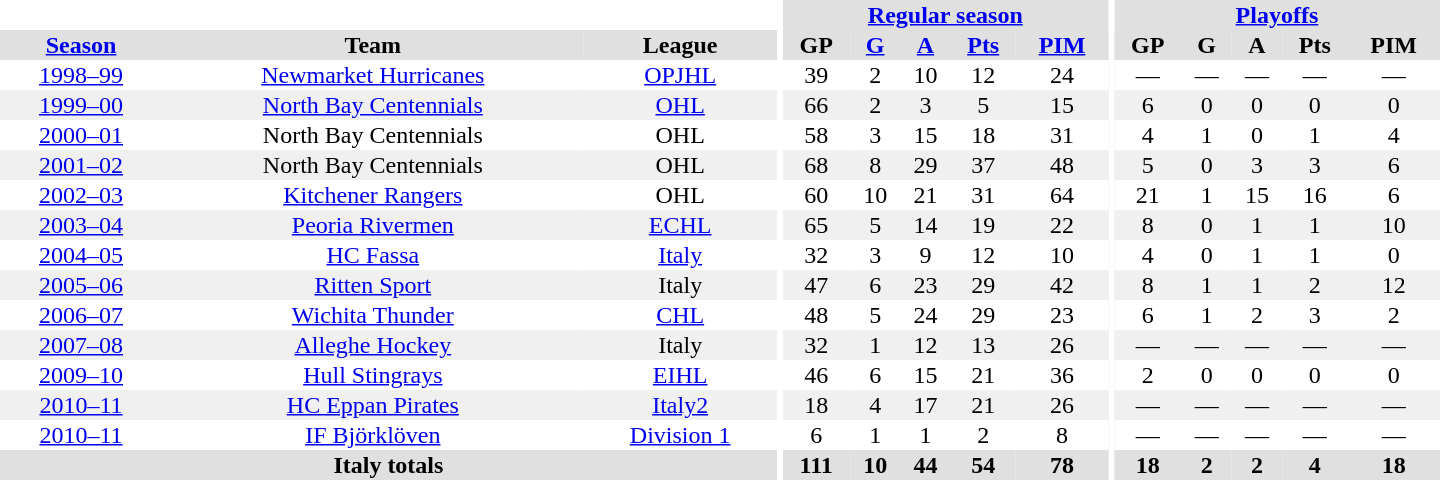<table border="0" cellpadding="1" cellspacing="0" style="text-align:center; width:60em">
<tr bgcolor="#e0e0e0">
<th colspan="3" bgcolor="#ffffff"></th>
<th rowspan="99" bgcolor="#ffffff"></th>
<th colspan="5"><a href='#'>Regular season</a></th>
<th rowspan="99" bgcolor="#ffffff"></th>
<th colspan="5"><a href='#'>Playoffs</a></th>
</tr>
<tr bgcolor="#e0e0e0">
<th><a href='#'>Season</a></th>
<th>Team</th>
<th>League</th>
<th>GP</th>
<th><a href='#'>G</a></th>
<th><a href='#'>A</a></th>
<th><a href='#'>Pts</a></th>
<th><a href='#'>PIM</a></th>
<th>GP</th>
<th>G</th>
<th>A</th>
<th>Pts</th>
<th>PIM</th>
</tr>
<tr>
<td><a href='#'>1998–99</a></td>
<td><a href='#'>Newmarket Hurricanes</a></td>
<td><a href='#'>OPJHL</a></td>
<td>39</td>
<td>2</td>
<td>10</td>
<td>12</td>
<td>24</td>
<td>—</td>
<td>—</td>
<td>—</td>
<td>—</td>
<td>—</td>
</tr>
<tr bgcolor="#f0f0f0">
<td><a href='#'>1999–00</a></td>
<td><a href='#'>North Bay Centennials</a></td>
<td><a href='#'>OHL</a></td>
<td>66</td>
<td>2</td>
<td>3</td>
<td>5</td>
<td>15</td>
<td>6</td>
<td>0</td>
<td>0</td>
<td>0</td>
<td>0</td>
</tr>
<tr>
<td><a href='#'>2000–01</a></td>
<td>North Bay Centennials</td>
<td>OHL</td>
<td>58</td>
<td>3</td>
<td>15</td>
<td>18</td>
<td>31</td>
<td>4</td>
<td>1</td>
<td>0</td>
<td>1</td>
<td>4</td>
</tr>
<tr bgcolor="#f0f0f0">
<td><a href='#'>2001–02</a></td>
<td>North Bay Centennials</td>
<td>OHL</td>
<td>68</td>
<td>8</td>
<td>29</td>
<td>37</td>
<td>48</td>
<td>5</td>
<td>0</td>
<td>3</td>
<td>3</td>
<td>6</td>
</tr>
<tr>
<td><a href='#'>2002–03</a></td>
<td><a href='#'>Kitchener Rangers</a></td>
<td>OHL</td>
<td>60</td>
<td>10</td>
<td>21</td>
<td>31</td>
<td>64</td>
<td>21</td>
<td>1</td>
<td>15</td>
<td>16</td>
<td>6</td>
</tr>
<tr bgcolor="#f0f0f0">
<td><a href='#'>2003–04</a></td>
<td><a href='#'>Peoria Rivermen</a></td>
<td><a href='#'>ECHL</a></td>
<td>65</td>
<td>5</td>
<td>14</td>
<td>19</td>
<td>22</td>
<td>8</td>
<td>0</td>
<td>1</td>
<td>1</td>
<td>10</td>
</tr>
<tr>
<td><a href='#'>2004–05</a></td>
<td><a href='#'>HC Fassa</a></td>
<td><a href='#'>Italy</a></td>
<td>32</td>
<td>3</td>
<td>9</td>
<td>12</td>
<td>10</td>
<td>4</td>
<td>0</td>
<td>1</td>
<td>1</td>
<td>0</td>
</tr>
<tr bgcolor="#f0f0f0">
<td><a href='#'>2005–06</a></td>
<td><a href='#'>Ritten Sport</a></td>
<td>Italy</td>
<td>47</td>
<td>6</td>
<td>23</td>
<td>29</td>
<td>42</td>
<td>8</td>
<td>1</td>
<td>1</td>
<td>2</td>
<td>12</td>
</tr>
<tr>
<td><a href='#'>2006–07</a></td>
<td><a href='#'>Wichita Thunder</a></td>
<td><a href='#'>CHL</a></td>
<td>48</td>
<td>5</td>
<td>24</td>
<td>29</td>
<td>23</td>
<td>6</td>
<td>1</td>
<td>2</td>
<td>3</td>
<td>2</td>
</tr>
<tr bgcolor="#f0f0f0">
<td><a href='#'>2007–08</a></td>
<td><a href='#'>Alleghe Hockey</a></td>
<td>Italy</td>
<td>32</td>
<td>1</td>
<td>12</td>
<td>13</td>
<td>26</td>
<td>—</td>
<td>—</td>
<td>—</td>
<td>—</td>
<td>—</td>
</tr>
<tr>
<td><a href='#'>2009–10</a></td>
<td><a href='#'>Hull Stingrays</a></td>
<td><a href='#'>EIHL</a></td>
<td>46</td>
<td>6</td>
<td>15</td>
<td>21</td>
<td>36</td>
<td>2</td>
<td>0</td>
<td>0</td>
<td>0</td>
<td>0</td>
</tr>
<tr bgcolor="#f0f0f0">
<td><a href='#'>2010–11</a></td>
<td><a href='#'>HC Eppan Pirates</a></td>
<td><a href='#'>Italy2</a></td>
<td>18</td>
<td>4</td>
<td>17</td>
<td>21</td>
<td>26</td>
<td>—</td>
<td>—</td>
<td>—</td>
<td>—</td>
<td>—</td>
</tr>
<tr>
<td><a href='#'>2010–11</a></td>
<td><a href='#'>IF Björklöven</a></td>
<td><a href='#'>Division 1</a></td>
<td>6</td>
<td>1</td>
<td>1</td>
<td>2</td>
<td>8</td>
<td>—</td>
<td>—</td>
<td>—</td>
<td>—</td>
<td>—</td>
</tr>
<tr>
</tr>
<tr ALIGN="center" bgcolor="#e0e0e0">
<th colspan="3">Italy totals</th>
<th ALIGN="center">111</th>
<th ALIGN="center">10</th>
<th ALIGN="center">44</th>
<th ALIGN="center">54</th>
<th ALIGN="center">78</th>
<th ALIGN="center">18</th>
<th ALIGN="center">2</th>
<th ALIGN="center">2</th>
<th ALIGN="center">4</th>
<th ALIGN="center">18</th>
</tr>
</table>
